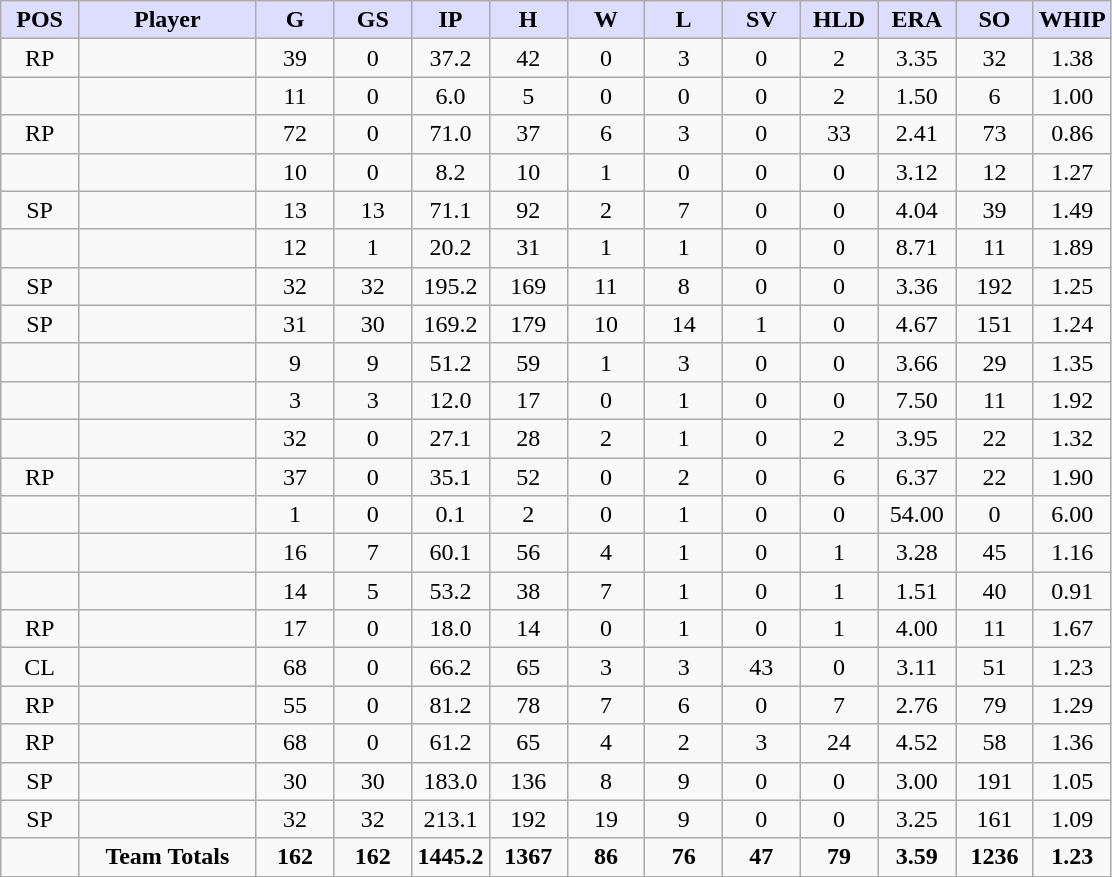<table class="wikitable sortable">
<tr>
<th style="background:#ddf; width:7%;">POS</th>
<th style="background:#ddf; width:16%;">Player</th>
<th style="background:#ddf; width:7%;">G</th>
<th style="background:#ddf; width:7%;">GS</th>
<th style="background:#ddf; width:7%;">IP</th>
<th style="background:#ddf; width:7%;">H</th>
<th style="background:#ddf; width:7%;">W</th>
<th style="background:#ddf; width:7%;">L</th>
<th style="background:#ddf; width:7%;">SV</th>
<th style="background:#ddf; width:7%;">HLD</th>
<th style="background:#ddf; width:7%;">ERA</th>
<th style="background:#ddf; width:7%;">SO</th>
<th style="background:#ddf; width:7%;">WHIP</th>
</tr>
<tr style="text-align:center;">
<td>RP</td>
<td></td>
<td>39</td>
<td>0</td>
<td>37.2</td>
<td>42</td>
<td>0</td>
<td>3</td>
<td>0</td>
<td>2</td>
<td>3.35</td>
<td>32</td>
<td>1.38</td>
</tr>
<tr style="text-align:center;">
<td></td>
<td></td>
<td>11</td>
<td>0</td>
<td>6.0</td>
<td>5</td>
<td>0</td>
<td>0</td>
<td>0</td>
<td>2</td>
<td>1.50</td>
<td>6</td>
<td>1.00</td>
</tr>
<tr style="text-align:center;">
<td>RP</td>
<td></td>
<td>72</td>
<td>0</td>
<td>71.0</td>
<td>37</td>
<td>6</td>
<td>3</td>
<td>0</td>
<td>33</td>
<td>2.41</td>
<td>73</td>
<td>0.86</td>
</tr>
<tr style="text-align:center;">
<td></td>
<td></td>
<td>10</td>
<td>0</td>
<td>8.2</td>
<td>10</td>
<td>1</td>
<td>0</td>
<td>0</td>
<td>0</td>
<td>3.12</td>
<td>12</td>
<td>1.27</td>
</tr>
<tr style="text-align:center;">
<td>SP</td>
<td></td>
<td>13</td>
<td>13</td>
<td>71.1</td>
<td>92</td>
<td>2</td>
<td>7</td>
<td>0</td>
<td>0</td>
<td>4.04</td>
<td>39</td>
<td>1.49</td>
</tr>
<tr style="text-align:center;">
<td></td>
<td></td>
<td>12</td>
<td>1</td>
<td>20.2</td>
<td>31</td>
<td>1</td>
<td>1</td>
<td>0</td>
<td>0</td>
<td>8.71</td>
<td>11</td>
<td>1.89</td>
</tr>
<tr style="text-align:center;">
<td>SP</td>
<td></td>
<td>32</td>
<td>32</td>
<td>195.2</td>
<td>169</td>
<td>11</td>
<td>8</td>
<td>0</td>
<td>0</td>
<td>3.36</td>
<td>192</td>
<td>1.25</td>
</tr>
<tr style="text-align:center;">
<td>SP</td>
<td></td>
<td>31</td>
<td>30</td>
<td>169.2</td>
<td>179</td>
<td>10</td>
<td>14</td>
<td>1</td>
<td>0</td>
<td>4.67</td>
<td>151</td>
<td>1.24</td>
</tr>
<tr style="text-align:center;">
<td></td>
<td></td>
<td>9</td>
<td>9</td>
<td>51.2</td>
<td>59</td>
<td>1</td>
<td>3</td>
<td>0</td>
<td>0</td>
<td>3.66</td>
<td>29</td>
<td>1.35</td>
</tr>
<tr style="text-align:center;">
<td></td>
<td></td>
<td>3</td>
<td>3</td>
<td>12.0</td>
<td>17</td>
<td>0</td>
<td>1</td>
<td>0</td>
<td>0</td>
<td>7.50</td>
<td>11</td>
<td>1.92</td>
</tr>
<tr style="text-align:center;">
<td></td>
<td></td>
<td>32</td>
<td>0</td>
<td>27.1</td>
<td>28</td>
<td>2</td>
<td>1</td>
<td>0</td>
<td>2</td>
<td>3.95</td>
<td>22</td>
<td>1.32</td>
</tr>
<tr style="text-align:center;">
<td>RP</td>
<td></td>
<td>37</td>
<td>0</td>
<td>35.1</td>
<td>52</td>
<td>0</td>
<td>2</td>
<td>0</td>
<td>6</td>
<td>6.37</td>
<td>22</td>
<td>1.90</td>
</tr>
<tr style="text-align:center;">
<td></td>
<td></td>
<td>1</td>
<td>0</td>
<td>0.1</td>
<td>2</td>
<td>0</td>
<td>1</td>
<td>0</td>
<td>0</td>
<td>54.00</td>
<td>0</td>
<td>6.00</td>
</tr>
<tr style="text-align:center;">
<td></td>
<td></td>
<td>16</td>
<td>7</td>
<td>60.1</td>
<td>56</td>
<td>4</td>
<td>1</td>
<td>0</td>
<td>1</td>
<td>3.28</td>
<td>45</td>
<td>1.16</td>
</tr>
<tr style="text-align:center;">
<td></td>
<td></td>
<td>14</td>
<td>5</td>
<td>53.2</td>
<td>38</td>
<td>7</td>
<td>1</td>
<td>0</td>
<td>1</td>
<td>1.51</td>
<td>40</td>
<td>0.91</td>
</tr>
<tr style="text-align:center;">
<td>RP</td>
<td></td>
<td>17</td>
<td>0</td>
<td>18.0</td>
<td>14</td>
<td>0</td>
<td>1</td>
<td>0</td>
<td>1</td>
<td>4.00</td>
<td>11</td>
<td>1.67</td>
</tr>
<tr style="text-align:center;">
<td>CL</td>
<td></td>
<td>68</td>
<td>0</td>
<td>66.2</td>
<td>65</td>
<td>3</td>
<td>3</td>
<td>43</td>
<td>0</td>
<td>3.11</td>
<td>51</td>
<td>1.23</td>
</tr>
<tr style="text-align:center;">
<td>RP</td>
<td></td>
<td>55</td>
<td>0</td>
<td>81.2</td>
<td>78</td>
<td>7</td>
<td>6</td>
<td>0</td>
<td>7</td>
<td>2.76</td>
<td>79</td>
<td>1.29</td>
</tr>
<tr style="text-align:center;">
<td>RP</td>
<td></td>
<td>68</td>
<td>0</td>
<td>61.2</td>
<td>65</td>
<td>4</td>
<td>2</td>
<td>3</td>
<td>24</td>
<td>4.52</td>
<td>58</td>
<td>1.36</td>
</tr>
<tr style="text-align:center;">
<td>SP</td>
<td></td>
<td>30</td>
<td>30</td>
<td>183.0</td>
<td>136</td>
<td>8</td>
<td>9</td>
<td>0</td>
<td>0</td>
<td>3.00</td>
<td>191</td>
<td>1.05</td>
</tr>
<tr style="text-align:center;">
<td>SP</td>
<td></td>
<td>32</td>
<td>32</td>
<td>213.1</td>
<td>192</td>
<td>19</td>
<td>9</td>
<td>0</td>
<td>0</td>
<td>3.25</td>
<td>161</td>
<td>1.09</td>
</tr>
<tr align="center" class="unsortable">
<td></td>
<td><strong>Team Totals</strong></td>
<td><strong>162</strong></td>
<td><strong>162</strong></td>
<td><strong>1445.2</strong></td>
<td><strong>1367</strong></td>
<td><strong>86</strong></td>
<td><strong>76</strong></td>
<td><strong>47</strong></td>
<td><strong>79</strong></td>
<td><strong>3.59</strong></td>
<td><strong>1236</strong></td>
<td><strong>1.23</strong></td>
</tr>
</table>
